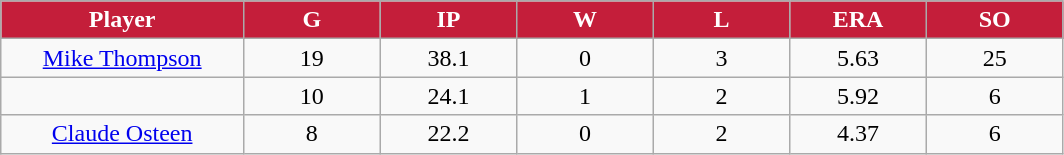<table class="wikitable sortable">
<tr>
<th style="background:#c41e3a;color:white;" width="16%">Player</th>
<th style="background:#c41e3a;color:white;" width="9%">G</th>
<th style="background:#c41e3a;color:white;" width="9%">IP</th>
<th style="background:#c41e3a;color:white;" width="9%">W</th>
<th style="background:#c41e3a;color:white;" width="9%">L</th>
<th style="background:#c41e3a;color:white;" width="9%">ERA</th>
<th style="background:#c41e3a;color:white;" width="9%">SO</th>
</tr>
<tr align="center">
<td><a href='#'>Mike Thompson</a></td>
<td>19</td>
<td>38.1</td>
<td>0</td>
<td>3</td>
<td>5.63</td>
<td>25</td>
</tr>
<tr align=center>
<td></td>
<td>10</td>
<td>24.1</td>
<td>1</td>
<td>2</td>
<td>5.92</td>
<td>6</td>
</tr>
<tr align="center">
<td><a href='#'>Claude Osteen</a></td>
<td>8</td>
<td>22.2</td>
<td>0</td>
<td>2</td>
<td>4.37</td>
<td>6</td>
</tr>
</table>
